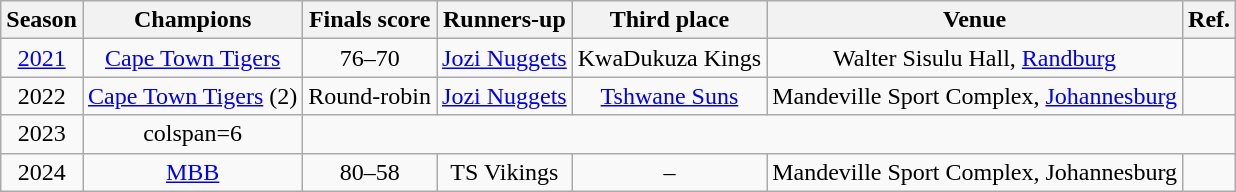<table class="wikitable" style="text-align:center;">
<tr>
<th>Season</th>
<th>Champions</th>
<th>Finals score</th>
<th>Runners-up</th>
<th>Third place</th>
<th>Venue</th>
<th>Ref.</th>
</tr>
<tr>
<td align="center"><a href='#'>2021</a></td>
<td><a href='#'>Cape Town Tigers</a></td>
<td align="center">76–70</td>
<td><a href='#'>Jozi Nuggets</a></td>
<td>KwaDukuza Kings</td>
<td>Walter Sisulu Hall, <a href='#'>Randburg</a></td>
<td align="center"></td>
</tr>
<tr>
<td align=center>2022</td>
<td><a href='#'>Cape Town Tigers</a> (2)</td>
<td>Round-robin</td>
<td><a href='#'>Jozi Nuggets</a></td>
<td><a href='#'>Tshwane Suns</a></td>
<td>Mandeville Sport Complex, <a href='#'>Johannesburg</a></td>
<td></td>
</tr>
<tr>
<td align=center>2023</td>
<td>colspan=6  </td>
</tr>
<tr>
<td>2024</td>
<td><a href='#'>MBB</a></td>
<td>80–58</td>
<td>TS Vikings</td>
<td>–</td>
<td>Mandeville Sport Complex, Johannesburg</td>
<td></td>
</tr>
</table>
